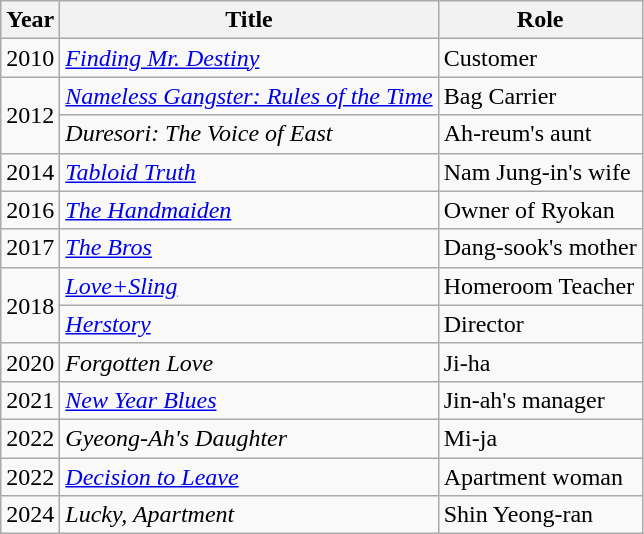<table class="wikitable sortable">
<tr>
<th>Year</th>
<th>Title</th>
<th>Role</th>
</tr>
<tr>
<td>2010</td>
<td><em><a href='#'>Finding Mr. Destiny</a></em></td>
<td>Customer</td>
</tr>
<tr>
<td rowspan="2">2012</td>
<td><em><a href='#'>Nameless Gangster: Rules of the Time</a></em></td>
<td>Bag Carrier</td>
</tr>
<tr>
<td><em>Duresori: The Voice of East</em></td>
<td>Ah-reum's aunt</td>
</tr>
<tr>
<td>2014</td>
<td><em><a href='#'>Tabloid Truth</a></em></td>
<td>Nam Jung-in's wife</td>
</tr>
<tr>
<td>2016</td>
<td><em><a href='#'>The Handmaiden</a></em></td>
<td>Owner of Ryokan</td>
</tr>
<tr>
<td>2017</td>
<td><em><a href='#'>The Bros</a></em></td>
<td>Dang-sook's mother</td>
</tr>
<tr>
<td rowspan="2">2018</td>
<td><em><a href='#'>Love+Sling</a></em></td>
<td>Homeroom Teacher</td>
</tr>
<tr>
<td><em><a href='#'>Herstory</a></em></td>
<td>Director</td>
</tr>
<tr>
<td>2020</td>
<td><em>Forgotten Love</em></td>
<td>Ji-ha</td>
</tr>
<tr>
<td>2021</td>
<td><em><a href='#'>New Year Blues</a></em></td>
<td>Jin-ah's manager</td>
</tr>
<tr>
<td>2022</td>
<td><em>Gyeong-Ah's Daughter</em></td>
<td>Mi-ja</td>
</tr>
<tr>
<td>2022</td>
<td><em><a href='#'>Decision to Leave</a></em></td>
<td>Apartment woman</td>
</tr>
<tr>
<td>2024</td>
<td><em>Lucky, Apartment</em></td>
<td>Shin Yeong-ran</td>
</tr>
</table>
